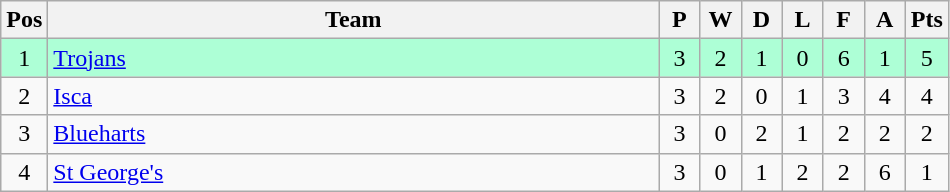<table class="wikitable" style="font-size: 100%">
<tr>
<th width=20>Pos</th>
<th width=400>Team</th>
<th width=20>P</th>
<th width=20>W</th>
<th width=20>D</th>
<th width=20>L</th>
<th width=20>F</th>
<th width=20>A</th>
<th width=20>Pts</th>
</tr>
<tr align=center style="background: #ADFFD6;">
<td>1</td>
<td align="left"><a href='#'>Trojans</a></td>
<td>3</td>
<td>2</td>
<td>1</td>
<td>0</td>
<td>6</td>
<td>1</td>
<td>5</td>
</tr>
<tr align=center>
<td>2</td>
<td align="left"><a href='#'>Isca</a></td>
<td>3</td>
<td>2</td>
<td>0</td>
<td>1</td>
<td>3</td>
<td>4</td>
<td>4</td>
</tr>
<tr align=center>
<td>3</td>
<td align="left"><a href='#'>Blueharts</a></td>
<td>3</td>
<td>0</td>
<td>2</td>
<td>1</td>
<td>2</td>
<td>2</td>
<td>2</td>
</tr>
<tr align=center>
<td>4</td>
<td align="left"><a href='#'>St George's</a></td>
<td>3</td>
<td>0</td>
<td>1</td>
<td>2</td>
<td>2</td>
<td>6</td>
<td>1</td>
</tr>
</table>
